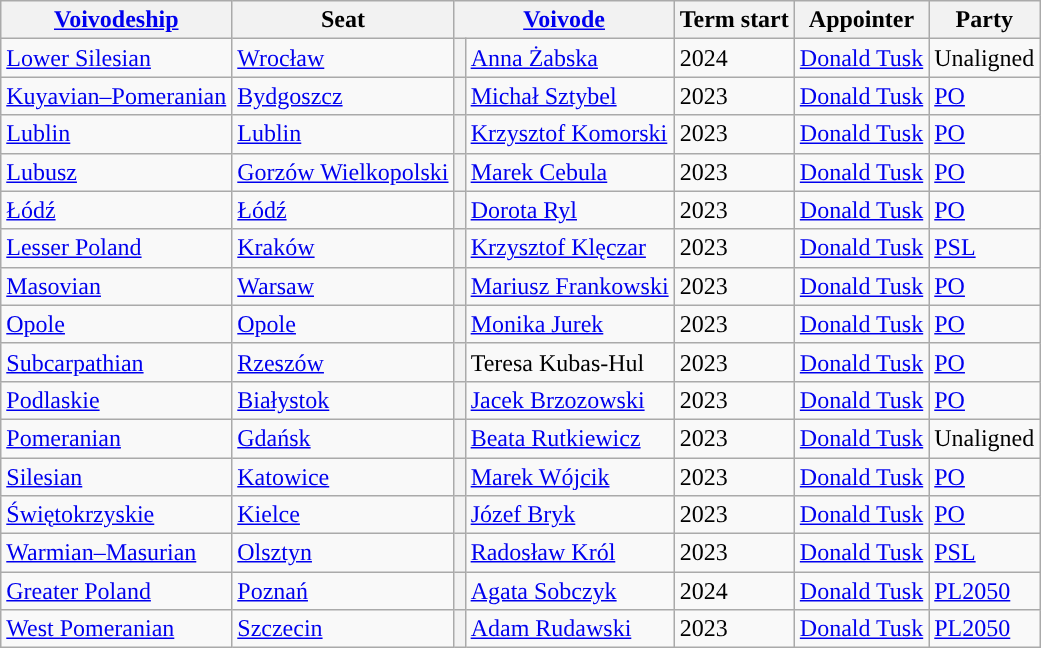<table class="wikitable sortable">
<tr>
<th><a href='#'>Voivodeship</a></th>
<th>Seat</th>
<th colspan="2"><a href='#'>Voivode</a></th>
<th>Term start</th>
<th>Appointer</th>
<th>Party</th>
</tr>
<tr>
<td> <a href='#'>Lower Silesian</a></td>
<td><a href='#'>Wrocław</a></td>
<th style="background:"></th>
<td><a href='#'>Anna Żabska</a></td>
<td>2024</td>
<td><a href='#'>Donald Tusk</a></td>
<td>Unaligned</td>
</tr>
<tr>
<td> <a href='#'>Kuyavian–Pomeranian</a></td>
<td><a href='#'>Bydgoszcz</a></td>
<th style="background:"></th>
<td><a href='#'>Michał Sztybel</a></td>
<td>2023</td>
<td><a href='#'>Donald Tusk</a></td>
<td><a href='#'>PO</a></td>
</tr>
<tr>
<td> <a href='#'>Lublin</a></td>
<td><a href='#'>Lublin</a></td>
<th style="background:"></th>
<td><a href='#'>Krzysztof Komorski</a></td>
<td>2023</td>
<td><a href='#'>Donald Tusk</a></td>
<td><a href='#'>PO</a></td>
</tr>
<tr>
<td> <a href='#'>Lubusz</a></td>
<td><a href='#'>Gorzów Wielkopolski</a></td>
<th style="background:"></th>
<td><a href='#'>Marek Cebula</a></td>
<td>2023</td>
<td><a href='#'>Donald Tusk</a></td>
<td><a href='#'>PO</a></td>
</tr>
<tr>
<td> <a href='#'>Łódź</a></td>
<td><a href='#'>Łódź</a></td>
<th style="background:"></th>
<td><a href='#'>Dorota Ryl</a></td>
<td>2023</td>
<td><a href='#'>Donald Tusk</a></td>
<td><a href='#'>PO</a></td>
</tr>
<tr>
<td> <a href='#'>Lesser Poland</a></td>
<td><a href='#'>Kraków</a></td>
<th style="background:"></th>
<td><a href='#'>Krzysztof Klęczar</a></td>
<td>2023</td>
<td><a href='#'>Donald Tusk</a></td>
<td><a href='#'>PSL</a></td>
</tr>
<tr>
<td> <a href='#'>Masovian</a></td>
<td><a href='#'>Warsaw</a></td>
<th style="background:"></th>
<td><a href='#'>Mariusz Frankowski</a></td>
<td>2023</td>
<td><a href='#'>Donald Tusk</a></td>
<td><a href='#'>PO</a></td>
</tr>
<tr>
<td> <a href='#'>Opole</a></td>
<td><a href='#'>Opole</a></td>
<th style="background:"></th>
<td><a href='#'>Monika Jurek</a></td>
<td>2023</td>
<td><a href='#'>Donald Tusk</a></td>
<td><a href='#'>PO</a></td>
</tr>
<tr>
<td> <a href='#'>Subcarpathian</a></td>
<td><a href='#'>Rzeszów</a></td>
<th style="background:"></th>
<td>Teresa Kubas-Hul</td>
<td>2023</td>
<td><a href='#'>Donald Tusk</a></td>
<td><a href='#'>PO</a></td>
</tr>
<tr>
<td> <a href='#'>Podlaskie</a></td>
<td><a href='#'>Białystok</a></td>
<th style="background:"></th>
<td><a href='#'>Jacek Brzozowski</a></td>
<td>2023</td>
<td><a href='#'>Donald Tusk</a></td>
<td><a href='#'>PO</a></td>
</tr>
<tr>
<td> <a href='#'>Pomeranian</a></td>
<td><a href='#'>Gdańsk</a></td>
<th style="background:"></th>
<td><a href='#'>Beata Rutkiewicz</a></td>
<td>2023</td>
<td><a href='#'>Donald Tusk</a></td>
<td>Unaligned</td>
</tr>
<tr>
<td> <a href='#'>Silesian</a></td>
<td><a href='#'>Katowice</a></td>
<th style="background:"></th>
<td><a href='#'>Marek Wójcik</a></td>
<td>2023</td>
<td><a href='#'>Donald Tusk</a></td>
<td><a href='#'>PO</a></td>
</tr>
<tr>
<td> <a href='#'>Świętokrzyskie</a></td>
<td><a href='#'>Kielce</a></td>
<th style="background:"></th>
<td><a href='#'>Józef Bryk</a></td>
<td>2023</td>
<td><a href='#'>Donald Tusk</a></td>
<td><a href='#'>PO</a></td>
</tr>
<tr>
<td> <a href='#'>Warmian–Masurian</a></td>
<td><a href='#'>Olsztyn</a></td>
<th style="background:"></th>
<td><a href='#'>Radosław Król</a></td>
<td>2023</td>
<td><a href='#'>Donald Tusk</a></td>
<td><a href='#'>PSL</a></td>
</tr>
<tr>
<td> <a href='#'>Greater Poland</a></td>
<td><a href='#'>Poznań</a></td>
<th style="background:"></th>
<td><a href='#'>Agata Sobczyk</a></td>
<td>2024</td>
<td><a href='#'>Donald Tusk</a></td>
<td><a href='#'>PL2050</a></td>
</tr>
<tr>
<td> <a href='#'>West Pomeranian</a></td>
<td><a href='#'>Szczecin</a></td>
<th style="background:"></th>
<td><a href='#'>Adam Rudawski</a></td>
<td>2023</td>
<td><a href='#'>Donald Tusk</a></td>
<td><a href='#'>PL2050</a></td>
</tr>
</table>
